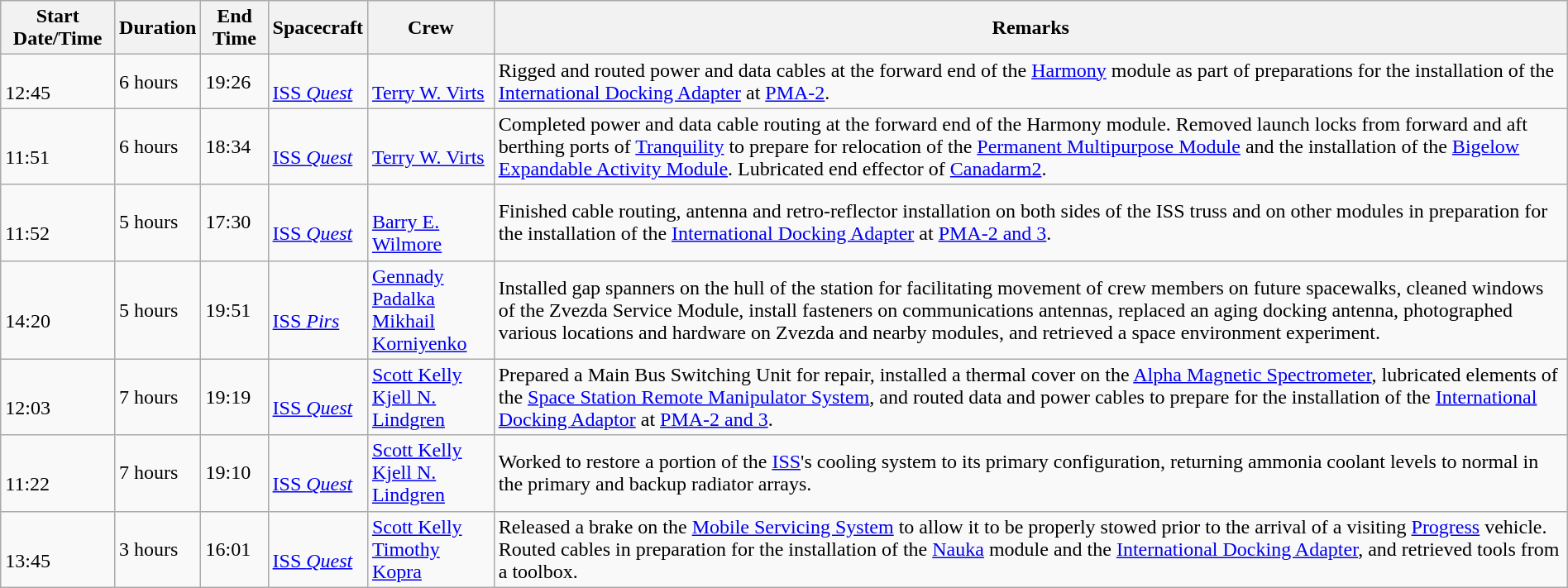<table class="wikitable" style="width:100%">
<tr>
<th>Start Date/Time</th>
<th>Duration</th>
<th>End Time</th>
<th>Spacecraft</th>
<th>Crew</th>
<th>Remarks</th>
</tr>
<tr>
<td><br>12:45</td>
<td>6 hours<br></td>
<td>19:26</td>
<td><br><a href='#'>ISS <em>Quest</em></a></td>
<td><br> <a href='#'>Terry W. Virts</a></td>
<td>Rigged and routed power and data cables at the forward end of the <a href='#'>Harmony</a> module as part of preparations for the installation of the <a href='#'>International Docking Adapter</a> at <a href='#'>PMA-2</a>.</td>
</tr>
<tr>
<td><br>11:51</td>
<td>6 hours<br></td>
<td>18:34</td>
<td><br><a href='#'>ISS <em>Quest</em></a></td>
<td><br> <a href='#'>Terry W. Virts</a></td>
<td>Completed power and data cable routing at the forward end of the Harmony module. Removed launch locks from forward and aft berthing ports of <a href='#'>Tranquility</a> to prepare for relocation of the <a href='#'>Permanent Multipurpose Module</a> and the installation of the <a href='#'>Bigelow Expandable Activity Module</a>. Lubricated end effector of <a href='#'>Canadarm2</a>.</td>
</tr>
<tr>
<td><br>11:52</td>
<td>5 hours<br></td>
<td>17:30</td>
<td><br><a href='#'>ISS <em>Quest</em></a></td>
<td><br> <a href='#'>Barry E. Wilmore</a></td>
<td>Finished cable routing, antenna and retro-reflector installation on both sides of the ISS truss and on other modules in preparation for the installation of the <a href='#'>International Docking Adapter</a> at <a href='#'>PMA-2 and 3</a>.</td>
</tr>
<tr>
<td><br>14:20</td>
<td>5 hours<br></td>
<td>19:51</td>
<td><br><a href='#'>ISS <em>Pirs</em></a></td>
<td> <a href='#'>Gennady Padalka</a><br> <a href='#'>Mikhail Korniyenko</a></td>
<td>Installed gap spanners on the hull of the station for facilitating movement of crew members on future spacewalks, cleaned windows of the Zvezda Service Module, install fasteners on communications antennas, replaced an aging docking antenna, photographed various locations and hardware on Zvezda and nearby modules, and retrieved a space environment experiment.</td>
</tr>
<tr>
<td><br>12:03</td>
<td>7 hours<br></td>
<td>19:19</td>
<td><br><a href='#'>ISS <em>Quest</em></a></td>
<td> <a href='#'>Scott Kelly</a><br> <a href='#'>Kjell N. Lindgren</a></td>
<td>Prepared a Main Bus Switching Unit for repair, installed a thermal cover on the <a href='#'>Alpha Magnetic Spectrometer</a>, lubricated elements of the <a href='#'>Space Station Remote Manipulator System</a>, and routed data and power cables to prepare for the installation of the <a href='#'>International Docking Adaptor</a> at <a href='#'>PMA-2 and 3</a>.</td>
</tr>
<tr>
<td><br>11:22</td>
<td>7 hours<br></td>
<td>19:10</td>
<td><br><a href='#'>ISS <em>Quest</em></a></td>
<td> <a href='#'>Scott Kelly</a><br> <a href='#'>Kjell N. Lindgren</a></td>
<td>Worked to restore a portion of the <a href='#'>ISS</a>'s cooling system to its primary configuration, returning ammonia coolant levels to normal in the primary and backup radiator arrays.</td>
</tr>
<tr>
<td><br>13:45</td>
<td>3 hours<br></td>
<td>16:01</td>
<td><br><a href='#'>ISS <em>Quest</em></a></td>
<td> <a href='#'>Scott Kelly</a><br> <a href='#'>Timothy Kopra</a></td>
<td>Released a brake on the <a href='#'>Mobile Servicing System</a> to allow it to be properly stowed prior to the arrival of a visiting <a href='#'>Progress</a> vehicle. Routed cables in preparation for the installation of the <a href='#'>Nauka</a> module and the <a href='#'>International Docking Adapter</a>, and retrieved tools from a toolbox.</td>
</tr>
</table>
